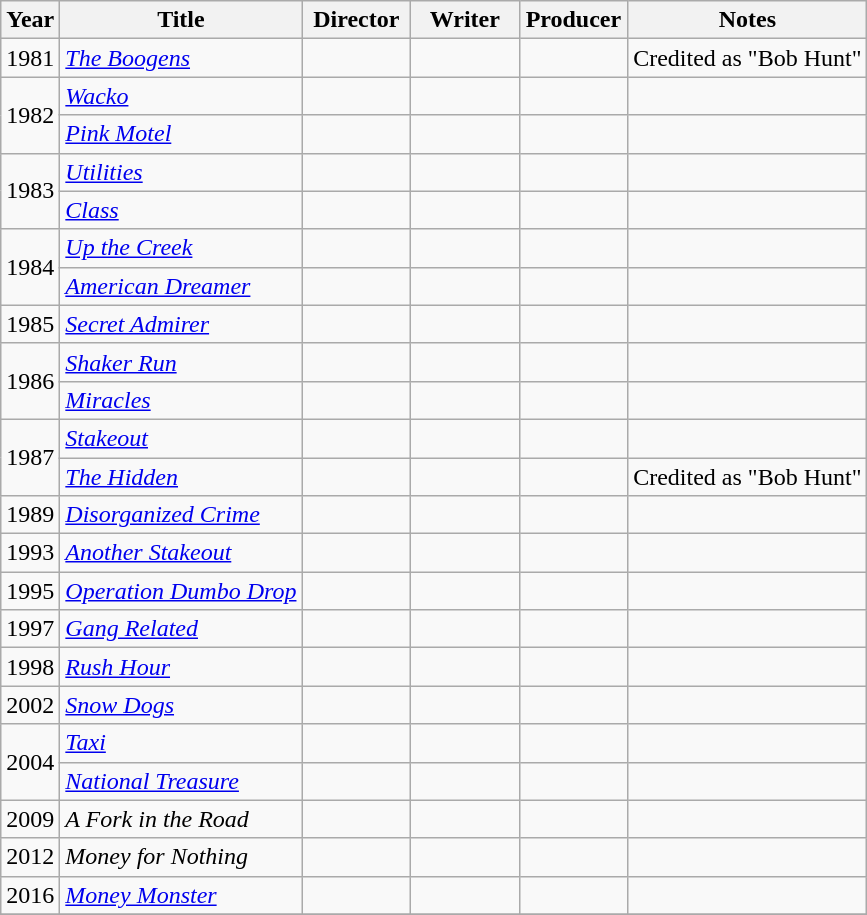<table class="wikitable">
<tr>
<th>Year</th>
<th>Title</th>
<th width=65>Director</th>
<th width=65>Writer</th>
<th width=65>Producer</th>
<th>Notes</th>
</tr>
<tr>
<td>1981</td>
<td><em><a href='#'>The Boogens</a></em></td>
<td></td>
<td></td>
<td></td>
<td>Credited as "Bob Hunt"</td>
</tr>
<tr>
<td rowspan=2>1982</td>
<td><em><a href='#'>Wacko</a></em></td>
<td></td>
<td></td>
<td></td>
<td></td>
</tr>
<tr>
<td><em><a href='#'>Pink Motel</a></em></td>
<td></td>
<td></td>
<td></td>
<td></td>
</tr>
<tr>
<td rowspan=2>1983</td>
<td><em><a href='#'>Utilities</a></em></td>
<td></td>
<td></td>
<td></td>
<td></td>
</tr>
<tr>
<td><em><a href='#'>Class</a></em></td>
<td></td>
<td></td>
<td></td>
<td></td>
</tr>
<tr>
<td rowspan=2>1984</td>
<td><em><a href='#'>Up the Creek</a></em></td>
<td></td>
<td></td>
<td></td>
<td></td>
</tr>
<tr>
<td><em><a href='#'>American Dreamer</a></em></td>
<td></td>
<td></td>
<td></td>
<td></td>
</tr>
<tr>
<td>1985</td>
<td><em><a href='#'>Secret Admirer</a></em></td>
<td></td>
<td></td>
<td></td>
<td></td>
</tr>
<tr>
<td rowspan=2>1986</td>
<td><em><a href='#'>Shaker Run</a></em></td>
<td></td>
<td></td>
<td></td>
<td></td>
</tr>
<tr>
<td><em><a href='#'>Miracles</a></em></td>
<td></td>
<td></td>
<td></td>
<td></td>
</tr>
<tr>
<td rowspan=2>1987</td>
<td><em><a href='#'>Stakeout</a></em></td>
<td></td>
<td></td>
<td></td>
<td></td>
</tr>
<tr>
<td><em><a href='#'>The Hidden</a></em></td>
<td></td>
<td></td>
<td></td>
<td>Credited as "Bob Hunt"</td>
</tr>
<tr>
<td>1989</td>
<td><em><a href='#'>Disorganized Crime</a></em></td>
<td></td>
<td></td>
<td></td>
<td></td>
</tr>
<tr>
<td>1993</td>
<td><em><a href='#'>Another Stakeout</a></em></td>
<td></td>
<td></td>
<td></td>
<td></td>
</tr>
<tr>
<td>1995</td>
<td><em><a href='#'>Operation Dumbo Drop</a></em></td>
<td></td>
<td></td>
<td></td>
<td></td>
</tr>
<tr>
<td>1997</td>
<td><em><a href='#'>Gang Related</a></em></td>
<td></td>
<td></td>
<td></td>
<td></td>
</tr>
<tr>
<td>1998</td>
<td><em><a href='#'>Rush Hour</a></em></td>
<td></td>
<td></td>
<td></td>
<td></td>
</tr>
<tr>
<td>2002</td>
<td><em><a href='#'>Snow Dogs</a></em></td>
<td></td>
<td></td>
<td></td>
<td></td>
</tr>
<tr>
<td rowspan=2>2004</td>
<td><em><a href='#'>Taxi</a></em></td>
<td></td>
<td></td>
<td></td>
<td></td>
</tr>
<tr>
<td><em><a href='#'>National Treasure</a></em></td>
<td></td>
<td></td>
<td></td>
<td></td>
</tr>
<tr>
<td>2009</td>
<td><em>A Fork in the Road</em></td>
<td></td>
<td></td>
<td></td>
<td></td>
</tr>
<tr>
<td>2012</td>
<td><em>Money for Nothing</em></td>
<td></td>
<td></td>
<td></td>
<td></td>
</tr>
<tr>
<td>2016</td>
<td><em><a href='#'>Money Monster</a></em></td>
<td></td>
<td></td>
<td></td>
<td></td>
</tr>
<tr>
</tr>
</table>
